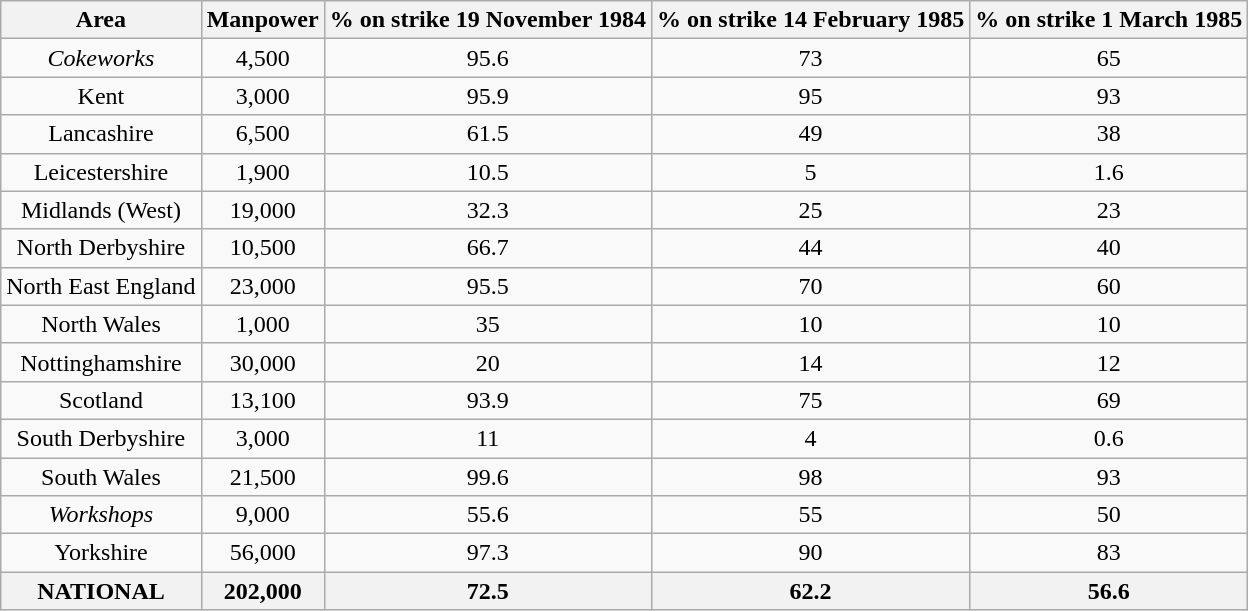<table class="wikitable sortable" border="1" style="text-align:center" align=centre>
<tr>
<th>Area</th>
<th>Manpower</th>
<th>% on strike 19 November 1984</th>
<th>% on strike 14 February 1985</th>
<th>% on strike 1 March 1985</th>
</tr>
<tr>
<td><em>Cokeworks</em></td>
<td>4,500</td>
<td>95.6</td>
<td>73</td>
<td>65</td>
</tr>
<tr>
<td>Kent</td>
<td>3,000</td>
<td>95.9</td>
<td>95</td>
<td>93</td>
</tr>
<tr>
<td>Lancashire</td>
<td>6,500</td>
<td>61.5</td>
<td>49</td>
<td>38</td>
</tr>
<tr>
<td>Leicestershire</td>
<td>1,900</td>
<td>10.5</td>
<td>5</td>
<td>1.6</td>
</tr>
<tr>
<td>Midlands (West)</td>
<td>19,000</td>
<td>32.3</td>
<td>25</td>
<td>23</td>
</tr>
<tr>
<td>North Derbyshire</td>
<td>10,500</td>
<td>66.7</td>
<td>44</td>
<td>40</td>
</tr>
<tr>
<td>North East England</td>
<td>23,000</td>
<td>95.5</td>
<td>70</td>
<td>60</td>
</tr>
<tr>
<td>North Wales</td>
<td>1,000</td>
<td>35</td>
<td>10</td>
<td>10</td>
</tr>
<tr>
<td>Nottinghamshire</td>
<td>30,000</td>
<td>20</td>
<td>14</td>
<td>12</td>
</tr>
<tr>
<td>Scotland</td>
<td>13,100</td>
<td>93.9</td>
<td>75</td>
<td>69</td>
</tr>
<tr>
<td>South Derbyshire</td>
<td>3,000</td>
<td>11</td>
<td>4</td>
<td>0.6</td>
</tr>
<tr>
<td>South Wales</td>
<td>21,500</td>
<td>99.6</td>
<td>98</td>
<td>93</td>
</tr>
<tr>
<td><em>Workshops</em></td>
<td>9,000</td>
<td>55.6</td>
<td>55</td>
<td>50</td>
</tr>
<tr>
<td>Yorkshire</td>
<td>56,000</td>
<td>97.3</td>
<td>90</td>
<td>83</td>
</tr>
<tr>
<th>NATIONAL</th>
<th>202,000</th>
<th>72.5</th>
<th>62.2</th>
<th>56.6</th>
</tr>
</table>
